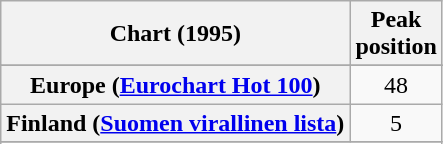<table class="wikitable sortable plainrowheaders">
<tr>
<th>Chart (1995)</th>
<th>Peak<br>position</th>
</tr>
<tr>
</tr>
<tr>
<th scope="row">Europe (<a href='#'>Eurochart Hot 100</a>)</th>
<td align="center">48</td>
</tr>
<tr>
<th scope="row">Finland (<a href='#'>Suomen virallinen lista</a>)</th>
<td align="center">5</td>
</tr>
<tr>
</tr>
<tr>
</tr>
<tr>
</tr>
<tr>
</tr>
<tr>
</tr>
</table>
